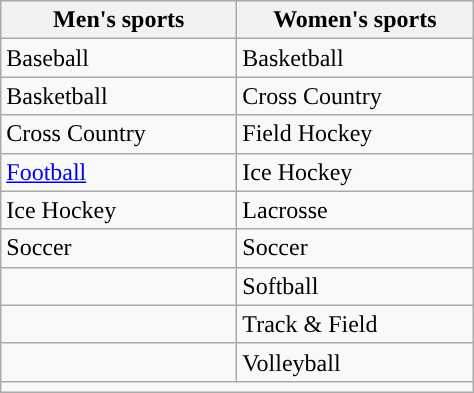<table class="wikitable"; style= "text-align: ">
<tr>
<th width=150px>Men's sports</th>
<th width=150px>Women's sports</th>
</tr>
<tr>
<td>Baseball</td>
<td>Basketball</td>
</tr>
<tr>
<td>Basketball</td>
<td>Cross Country</td>
</tr>
<tr>
<td>Cross Country</td>
<td>Field Hockey</td>
</tr>
<tr>
<td><a href='#'>Football</a></td>
<td>Ice Hockey</td>
</tr>
<tr>
<td>Ice Hockey</td>
<td>Lacrosse</td>
</tr>
<tr>
<td>Soccer</td>
<td>Soccer</td>
</tr>
<tr>
<td></td>
<td>Softball</td>
</tr>
<tr>
<td></td>
<td>Track & Field</td>
</tr>
<tr>
<td></td>
<td>Volleyball</td>
</tr>
<tr>
<td colspan="2"></td>
</tr>
</table>
